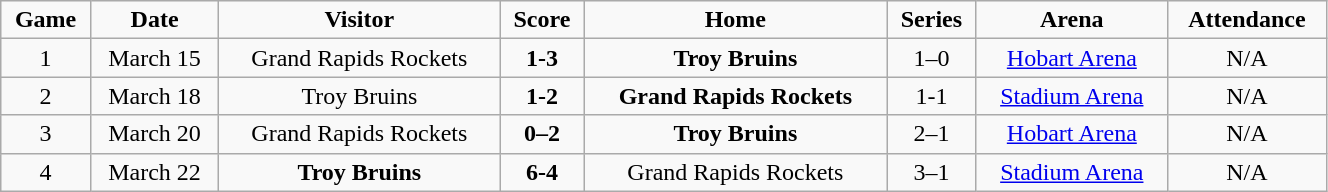<table class="wikitable" width="70%">
<tr align="center">
<td><strong>Game</strong></td>
<td><strong>Date</strong></td>
<td><strong>Visitor</strong></td>
<td><strong>Score</strong></td>
<td><strong>Home</strong></td>
<td><strong>Series</strong></td>
<td><strong>Arena</strong></td>
<td><strong>Attendance</strong></td>
</tr>
<tr align="center">
<td>1</td>
<td>March 15</td>
<td>Grand Rapids Rockets</td>
<td><strong>1-3</strong></td>
<td><strong>Troy Bruins</strong></td>
<td>1–0</td>
<td><a href='#'>Hobart Arena</a></td>
<td>N/A</td>
</tr>
<tr align="center">
<td>2</td>
<td>March 18</td>
<td>Troy Bruins</td>
<td><strong>1-2</strong></td>
<td><strong>Grand Rapids Rockets</strong></td>
<td>1-1</td>
<td><a href='#'>Stadium Arena</a></td>
<td>N/A</td>
</tr>
<tr align="center">
<td>3</td>
<td>March 20</td>
<td>Grand Rapids Rockets</td>
<td><strong>0–2</strong></td>
<td><strong>Troy Bruins</strong></td>
<td>2–1</td>
<td><a href='#'>Hobart Arena</a></td>
<td>N/A</td>
</tr>
<tr align="center">
<td>4</td>
<td>March 22</td>
<td><strong>Troy Bruins</strong></td>
<td><strong>6-4</strong></td>
<td>Grand Rapids Rockets</td>
<td>3–1</td>
<td><a href='#'>Stadium Arena</a></td>
<td>N/A</td>
</tr>
</table>
